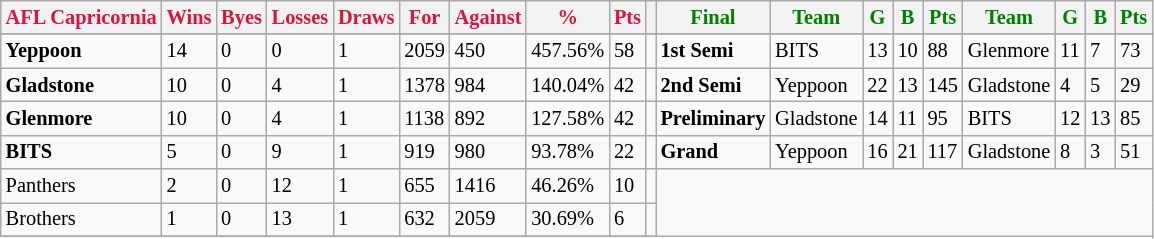<table style="font-size: 85%; text-align: left;" class="wikitable">
<tr>
<th style="color:crimson">AFL Capricornia</th>
<th style="color:crimson">Wins</th>
<th style="color:crimson">Byes</th>
<th style="color:crimson">Losses</th>
<th style="color:crimson">Draws</th>
<th style="color:crimson">For</th>
<th style="color:crimson">Against</th>
<th style="color:crimson">%</th>
<th style="color:crimson">Pts</th>
<th></th>
<th style="color:green">Final</th>
<th style="color:green">Team</th>
<th style="color:green">G</th>
<th style="color:green">B</th>
<th style="color:green">Pts</th>
<th style="color:green">Team</th>
<th style="color:green">G</th>
<th style="color:green">B</th>
<th style="color:green">Pts</th>
</tr>
<tr>
</tr>
<tr>
</tr>
<tr>
<td><strong>	Yeppoon	</strong></td>
<td>14</td>
<td>0</td>
<td>0</td>
<td>1</td>
<td>2059</td>
<td>450</td>
<td>457.56%</td>
<td>58</td>
<td></td>
<td><strong>1st Semi</strong></td>
<td>BITS</td>
<td>13</td>
<td>10</td>
<td>88</td>
<td>Glenmore</td>
<td>11</td>
<td>7</td>
<td>73</td>
</tr>
<tr>
<td><strong>	Gladstone	</strong></td>
<td>10</td>
<td>0</td>
<td>4</td>
<td>1</td>
<td>1378</td>
<td>984</td>
<td>140.04%</td>
<td>42</td>
<td></td>
<td><strong>2nd Semi</strong></td>
<td>Yeppoon</td>
<td>22</td>
<td>13</td>
<td>145</td>
<td>Gladstone</td>
<td>4</td>
<td>5</td>
<td>29</td>
</tr>
<tr>
<td><strong>	Glenmore	</strong></td>
<td>10</td>
<td>0</td>
<td>4</td>
<td>1</td>
<td>1138</td>
<td>892</td>
<td>127.58%</td>
<td>42</td>
<td></td>
<td><strong>Preliminary</strong></td>
<td>Gladstone</td>
<td>14</td>
<td>11</td>
<td>95</td>
<td>BITS</td>
<td>12</td>
<td>13</td>
<td>85</td>
</tr>
<tr>
<td><strong>	BITS	</strong></td>
<td>5</td>
<td>0</td>
<td>9</td>
<td>1</td>
<td>919</td>
<td>980</td>
<td>93.78%</td>
<td>22</td>
<td></td>
<td><strong>Grand</strong></td>
<td>Yeppoon</td>
<td>16</td>
<td>21</td>
<td>117</td>
<td>Gladstone</td>
<td>8</td>
<td>3</td>
<td>51</td>
</tr>
<tr>
<td>Panthers</td>
<td>2</td>
<td>0</td>
<td>12</td>
<td>1</td>
<td>655</td>
<td>1416</td>
<td>46.26%</td>
<td>10</td>
<td></td>
</tr>
<tr>
<td>Brothers</td>
<td>1</td>
<td>0</td>
<td>13</td>
<td>1</td>
<td>632</td>
<td>2059</td>
<td>30.69%</td>
<td>6</td>
<td></td>
</tr>
<tr>
</tr>
</table>
